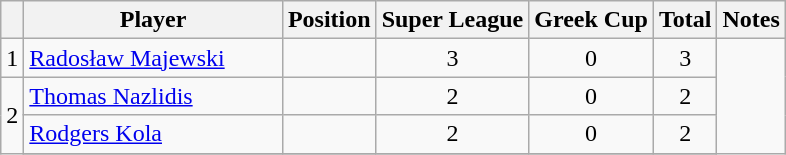<table class="wikitable">
<tr>
<th></th>
<th style="width:165px;">Player</th>
<th>Position</th>
<th>Super League</th>
<th>Greek Cup</th>
<th>Total</th>
<th>Notes</th>
</tr>
<tr>
<td rowspan="1">1</td>
<td> <a href='#'>Radosław Majewski</a></td>
<td align=center></td>
<td align=center>3</td>
<td align=center>0</td>
<td align=center>3</td>
</tr>
<tr>
<td rowspan="3">2</td>
<td> <a href='#'>Thomas Nazlidis</a></td>
<td align=center></td>
<td align=center>2</td>
<td align=center>0</td>
<td align=center>2</td>
</tr>
<tr>
<td> <a href='#'>Rodgers Kola</a></td>
<td align=center></td>
<td align=center>2</td>
<td align=center>0</td>
<td align=center>2</td>
</tr>
<tr>
</tr>
</table>
